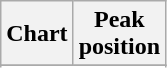<table class="wikitable sortable plainrowheaders">
<tr>
<th>Chart</th>
<th>Peak<br>position</th>
</tr>
<tr>
</tr>
<tr>
</tr>
<tr>
</tr>
<tr>
</tr>
<tr>
</tr>
<tr>
</tr>
</table>
